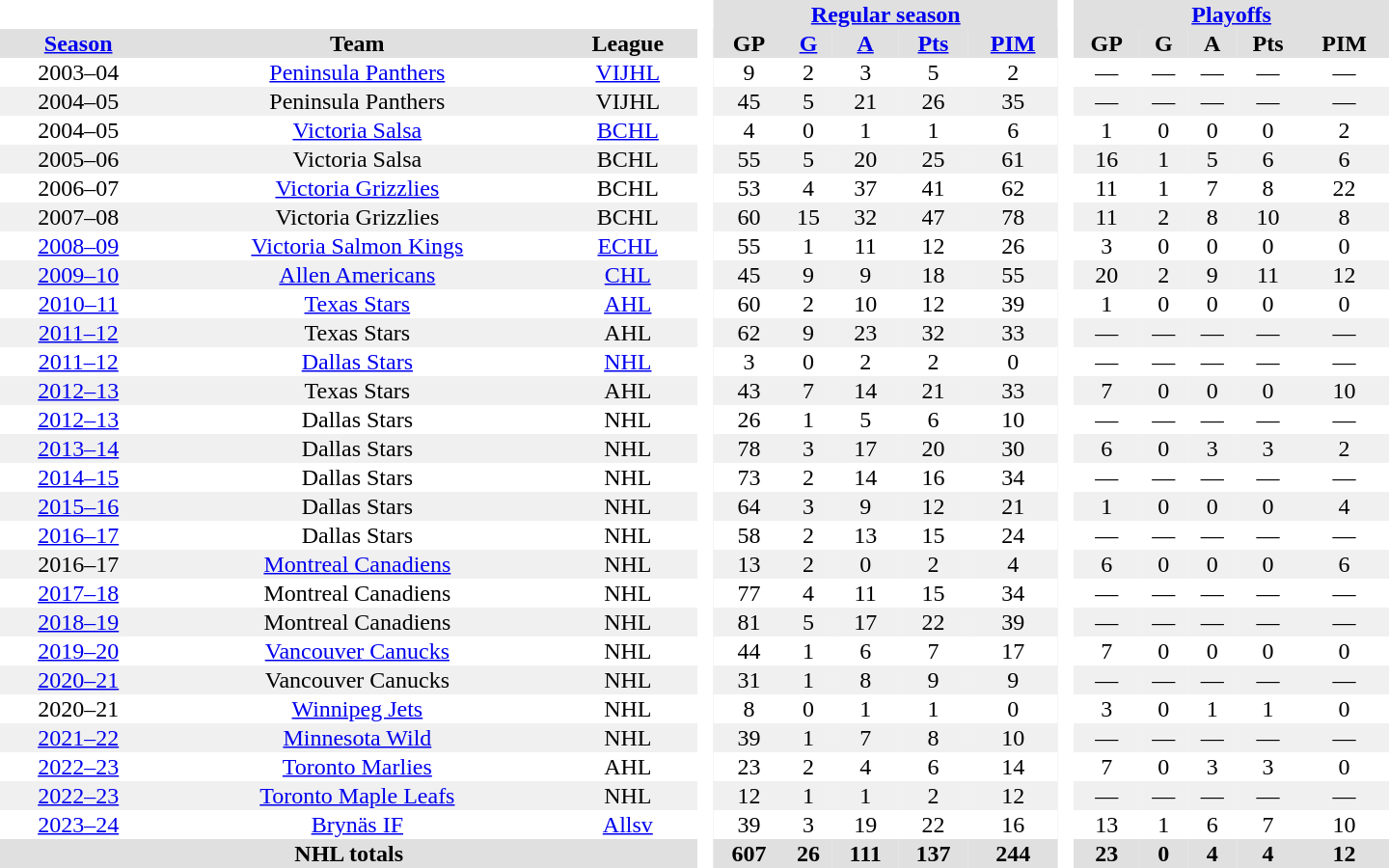<table border="0" cellpadding="1" cellspacing="0" style="text-align:center; width:60em;">
<tr bgcolor="#e0e0e0">
<th colspan="3" bgcolor="#ffffff"> </th>
<th rowspan="100" bgcolor="#ffffff"> </th>
<th colspan="5"><a href='#'>Regular season</a></th>
<th rowspan="100" bgcolor="#ffffff"> </th>
<th colspan="5"><a href='#'>Playoffs</a></th>
</tr>
<tr bgcolor="#e0e0e0">
<th><a href='#'>Season</a></th>
<th>Team</th>
<th>League</th>
<th>GP</th>
<th><a href='#'>G</a></th>
<th><a href='#'>A</a></th>
<th><a href='#'>Pts</a></th>
<th><a href='#'>PIM</a></th>
<th>GP</th>
<th>G</th>
<th>A</th>
<th>Pts</th>
<th>PIM</th>
</tr>
<tr>
<td>2003–04</td>
<td><a href='#'>Peninsula Panthers</a></td>
<td><a href='#'>VIJHL</a></td>
<td>9</td>
<td>2</td>
<td>3</td>
<td>5</td>
<td>2</td>
<td>—</td>
<td>—</td>
<td>—</td>
<td>—</td>
<td>—</td>
</tr>
<tr bgcolor="#f0f0f0">
<td>2004–05</td>
<td>Peninsula Panthers</td>
<td>VIJHL</td>
<td>45</td>
<td>5</td>
<td>21</td>
<td>26</td>
<td>35</td>
<td>—</td>
<td>—</td>
<td>—</td>
<td>—</td>
<td>—</td>
</tr>
<tr>
<td>2004–05</td>
<td><a href='#'>Victoria Salsa</a></td>
<td><a href='#'>BCHL</a></td>
<td>4</td>
<td>0</td>
<td>1</td>
<td>1</td>
<td>6</td>
<td>1</td>
<td>0</td>
<td>0</td>
<td>0</td>
<td>2</td>
</tr>
<tr bgcolor="#f0f0f0">
<td>2005–06</td>
<td>Victoria Salsa</td>
<td>BCHL</td>
<td>55</td>
<td>5</td>
<td>20</td>
<td>25</td>
<td>61</td>
<td>16</td>
<td>1</td>
<td>5</td>
<td>6</td>
<td>6</td>
</tr>
<tr>
<td>2006–07</td>
<td><a href='#'>Victoria Grizzlies</a></td>
<td>BCHL</td>
<td>53</td>
<td>4</td>
<td>37</td>
<td>41</td>
<td>62</td>
<td>11</td>
<td>1</td>
<td>7</td>
<td>8</td>
<td>22</td>
</tr>
<tr bgcolor="#f0f0f0">
<td>2007–08</td>
<td>Victoria Grizzlies</td>
<td>BCHL</td>
<td>60</td>
<td>15</td>
<td>32</td>
<td>47</td>
<td>78</td>
<td>11</td>
<td>2</td>
<td>8</td>
<td>10</td>
<td>8</td>
</tr>
<tr>
<td><a href='#'>2008–09</a></td>
<td><a href='#'>Victoria Salmon Kings</a></td>
<td><a href='#'>ECHL</a></td>
<td>55</td>
<td>1</td>
<td>11</td>
<td>12</td>
<td>26</td>
<td>3</td>
<td>0</td>
<td>0</td>
<td>0</td>
<td>0</td>
</tr>
<tr bgcolor="#f0f0f0">
<td><a href='#'>2009–10</a></td>
<td><a href='#'>Allen Americans</a></td>
<td><a href='#'>CHL</a></td>
<td>45</td>
<td>9</td>
<td>9</td>
<td>18</td>
<td>55</td>
<td>20</td>
<td>2</td>
<td>9</td>
<td>11</td>
<td>12</td>
</tr>
<tr>
<td><a href='#'>2010–11</a></td>
<td><a href='#'>Texas Stars</a></td>
<td><a href='#'>AHL</a></td>
<td>60</td>
<td>2</td>
<td>10</td>
<td>12</td>
<td>39</td>
<td>1</td>
<td>0</td>
<td>0</td>
<td>0</td>
<td>0</td>
</tr>
<tr bgcolor="#f0f0f0">
<td><a href='#'>2011–12</a></td>
<td>Texas Stars</td>
<td>AHL</td>
<td>62</td>
<td>9</td>
<td>23</td>
<td>32</td>
<td>33</td>
<td>—</td>
<td>—</td>
<td>—</td>
<td>—</td>
<td>—</td>
</tr>
<tr>
<td><a href='#'>2011–12</a></td>
<td><a href='#'>Dallas Stars</a></td>
<td><a href='#'>NHL</a></td>
<td>3</td>
<td>0</td>
<td>2</td>
<td>2</td>
<td>0</td>
<td>—</td>
<td>—</td>
<td>—</td>
<td>—</td>
<td>—</td>
</tr>
<tr bgcolor="#f0f0f0">
<td><a href='#'>2012–13</a></td>
<td>Texas Stars</td>
<td>AHL</td>
<td>43</td>
<td>7</td>
<td>14</td>
<td>21</td>
<td>33</td>
<td>7</td>
<td>0</td>
<td>0</td>
<td>0</td>
<td>10</td>
</tr>
<tr>
<td><a href='#'>2012–13</a></td>
<td>Dallas Stars</td>
<td>NHL</td>
<td>26</td>
<td>1</td>
<td>5</td>
<td>6</td>
<td>10</td>
<td>—</td>
<td>—</td>
<td>—</td>
<td>—</td>
<td>—</td>
</tr>
<tr bgcolor="#f0f0f0">
<td><a href='#'>2013–14</a></td>
<td>Dallas Stars</td>
<td>NHL</td>
<td>78</td>
<td>3</td>
<td>17</td>
<td>20</td>
<td>30</td>
<td>6</td>
<td>0</td>
<td>3</td>
<td>3</td>
<td>2</td>
</tr>
<tr>
<td><a href='#'>2014–15</a></td>
<td>Dallas Stars</td>
<td>NHL</td>
<td>73</td>
<td>2</td>
<td>14</td>
<td>16</td>
<td>34</td>
<td>—</td>
<td>—</td>
<td>—</td>
<td>—</td>
<td>—</td>
</tr>
<tr bgcolor="#f0f0f0">
<td><a href='#'>2015–16</a></td>
<td>Dallas Stars</td>
<td>NHL</td>
<td>64</td>
<td>3</td>
<td>9</td>
<td>12</td>
<td>21</td>
<td>1</td>
<td>0</td>
<td>0</td>
<td>0</td>
<td>4</td>
</tr>
<tr>
<td><a href='#'>2016–17</a></td>
<td>Dallas Stars</td>
<td>NHL</td>
<td>58</td>
<td>2</td>
<td>13</td>
<td>15</td>
<td>24</td>
<td>—</td>
<td>—</td>
<td>—</td>
<td>—</td>
<td>—</td>
</tr>
<tr bgcolor="#f0f0f0">
<td>2016–17</td>
<td><a href='#'>Montreal Canadiens</a></td>
<td>NHL</td>
<td>13</td>
<td>2</td>
<td>0</td>
<td>2</td>
<td>4</td>
<td>6</td>
<td>0</td>
<td>0</td>
<td>0</td>
<td>6</td>
</tr>
<tr>
<td><a href='#'>2017–18</a></td>
<td>Montreal Canadiens</td>
<td>NHL</td>
<td>77</td>
<td>4</td>
<td>11</td>
<td>15</td>
<td>34</td>
<td>—</td>
<td>—</td>
<td>—</td>
<td>—</td>
<td>—</td>
</tr>
<tr bgcolor="#f0f0f0">
<td><a href='#'>2018–19</a></td>
<td>Montreal Canadiens</td>
<td>NHL</td>
<td>81</td>
<td>5</td>
<td>17</td>
<td>22</td>
<td>39</td>
<td>—</td>
<td>—</td>
<td>—</td>
<td>—</td>
<td>—</td>
</tr>
<tr>
<td><a href='#'>2019–20</a></td>
<td><a href='#'>Vancouver Canucks</a></td>
<td>NHL</td>
<td>44</td>
<td>1</td>
<td>6</td>
<td>7</td>
<td>17</td>
<td>7</td>
<td>0</td>
<td>0</td>
<td>0</td>
<td>0</td>
</tr>
<tr bgcolor="#f0f0f0">
<td><a href='#'>2020–21</a></td>
<td>Vancouver Canucks</td>
<td>NHL</td>
<td>31</td>
<td>1</td>
<td>8</td>
<td>9</td>
<td>9</td>
<td>—</td>
<td>—</td>
<td>—</td>
<td>—</td>
<td>—</td>
</tr>
<tr>
<td>2020–21</td>
<td><a href='#'>Winnipeg Jets</a></td>
<td>NHL</td>
<td>8</td>
<td>0</td>
<td>1</td>
<td>1</td>
<td>0</td>
<td>3</td>
<td>0</td>
<td>1</td>
<td>1</td>
<td>0</td>
</tr>
<tr bgcolor="#f0f0f0">
<td><a href='#'>2021–22</a></td>
<td><a href='#'>Minnesota Wild</a></td>
<td>NHL</td>
<td>39</td>
<td>1</td>
<td>7</td>
<td>8</td>
<td>10</td>
<td>—</td>
<td>—</td>
<td>—</td>
<td>—</td>
<td>—</td>
</tr>
<tr>
<td><a href='#'>2022–23</a></td>
<td><a href='#'>Toronto Marlies</a></td>
<td>AHL</td>
<td>23</td>
<td>2</td>
<td>4</td>
<td>6</td>
<td>14</td>
<td>7</td>
<td>0</td>
<td>3</td>
<td>3</td>
<td>0</td>
</tr>
<tr bgcolor="#f0f0f0">
<td><a href='#'>2022–23</a></td>
<td><a href='#'>Toronto Maple Leafs</a></td>
<td>NHL</td>
<td>12</td>
<td>1</td>
<td>1</td>
<td>2</td>
<td>12</td>
<td>—</td>
<td>—</td>
<td>—</td>
<td>—</td>
<td>—</td>
</tr>
<tr>
<td><a href='#'>2023–24</a></td>
<td><a href='#'>Brynäs IF</a></td>
<td><a href='#'>Allsv</a></td>
<td>39</td>
<td>3</td>
<td>19</td>
<td>22</td>
<td>16</td>
<td>13</td>
<td>1</td>
<td>6</td>
<td>7</td>
<td>10</td>
</tr>
<tr bgcolor="#e0e0e0">
<th colspan="3">NHL totals</th>
<th>607</th>
<th>26</th>
<th>111</th>
<th>137</th>
<th>244</th>
<th>23</th>
<th>0</th>
<th>4</th>
<th>4</th>
<th>12</th>
</tr>
</table>
